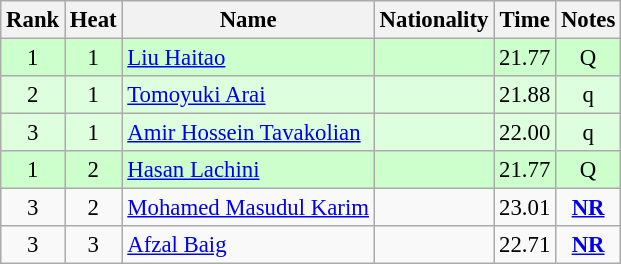<table class="wikitable sortable" style="text-align:center;font-size:95%">
<tr>
<th>Rank</th>
<th>Heat</th>
<th>Name</th>
<th>Nationality</th>
<th>Time</th>
<th>Notes</th>
</tr>
<tr style="background-color:#ccffcc;">
<td>1</td>
<td>1</td>
<td style="text-align:left;"><a href='#'>Liu Haitao</a></td>
<td style="text-align:left;"></td>
<td>21.77</td>
<td>Q</td>
</tr>
<tr style="background-color:#ddffdd;">
<td>2</td>
<td>1</td>
<td style="text-align:left;"><a href='#'>Tomoyuki Arai</a></td>
<td style="text-align:left;"></td>
<td>21.88</td>
<td>q</td>
</tr>
<tr style="background-color:#ddffdd;">
<td>3</td>
<td>1</td>
<td style="text-align:left;"><a href='#'>Amir Hossein Tavakolian</a></td>
<td style="text-align:left;"></td>
<td>22.00</td>
<td>q</td>
</tr>
<tr style="background-color:#ccffcc;">
<td>1</td>
<td>2</td>
<td style="text-align:left;"><a href='#'>Hasan Lachini</a></td>
<td style="text-align:left;"></td>
<td>21.77</td>
<td>Q</td>
</tr>
<tr>
<td>3</td>
<td>2</td>
<td style="text-align:left;"><a href='#'>Mohamed Masudul Karim</a></td>
<td style="text-align:left;"></td>
<td>23.01</td>
<td><strong><a href='#'>NR</a></strong></td>
</tr>
<tr>
<td>3</td>
<td>3</td>
<td style="text-align:left;"><a href='#'>Afzal Baig</a></td>
<td style="text-align:left;"></td>
<td>22.71</td>
<td><strong><a href='#'>NR</a></strong></td>
</tr>
</table>
